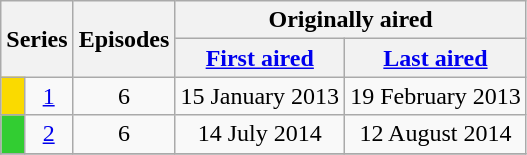<table class="wikitable"  style="text-align:center;">
<tr>
<th colspan="2" rowspan="2">Series</th>
<th rowspan="2">Episodes</th>
<th colspan="2">Originally aired</th>
</tr>
<tr>
<th><a href='#'>First aired</a></th>
<th><a href='#'>Last aired</a></th>
</tr>
<tr>
<td style="background:#fada00; height:10px;"></td>
<td><a href='#'>1</a></td>
<td>6</td>
<td>15 January 2013</td>
<td>19 February 2013</td>
</tr>
<tr>
<td style="background:#32CD32; height:10px;"></td>
<td><a href='#'>2</a></td>
<td>6</td>
<td>14 July 2014</td>
<td>12 August 2014</td>
</tr>
<tr>
</tr>
</table>
